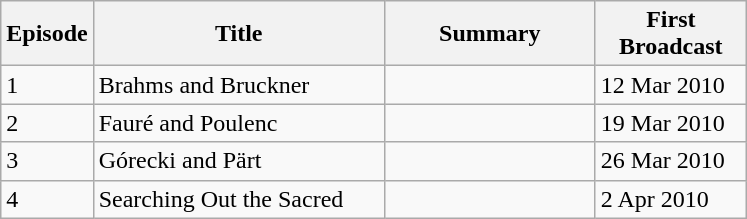<table class="wikitable">
<tr>
<th style="width: 10pt;">Episode</th>
<th style="width: 140pt;">Title</th>
<th style="width: 100pt;">Summary</th>
<th style="width: 70pt;">First Broadcast</th>
</tr>
<tr>
<td>1</td>
<td>Brahms and Bruckner</td>
<td></td>
<td>12 Mar 2010</td>
</tr>
<tr>
<td>2</td>
<td>Fauré and Poulenc</td>
<td></td>
<td>19 Mar 2010</td>
</tr>
<tr>
<td>3</td>
<td>Górecki and Pärt</td>
<td></td>
<td>26 Mar 2010</td>
</tr>
<tr>
<td>4</td>
<td>Searching Out the Sacred</td>
<td></td>
<td>2 Apr 2010</td>
</tr>
</table>
